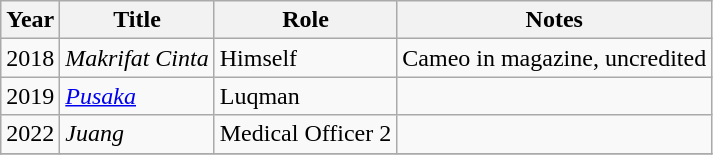<table class="wikitable">
<tr>
<th>Year</th>
<th>Title</th>
<th>Role</th>
<th>Notes</th>
</tr>
<tr>
<td>2018</td>
<td><em>Makrifat Cinta</em></td>
<td>Himself</td>
<td>Cameo in magazine, uncredited</td>
</tr>
<tr>
<td>2019</td>
<td><em><a href='#'>Pusaka</a></em></td>
<td>Luqman</td>
<td></td>
</tr>
<tr>
<td>2022</td>
<td><em>Juang</em></td>
<td>Medical Officer 2</td>
<td></td>
</tr>
<tr>
</tr>
</table>
